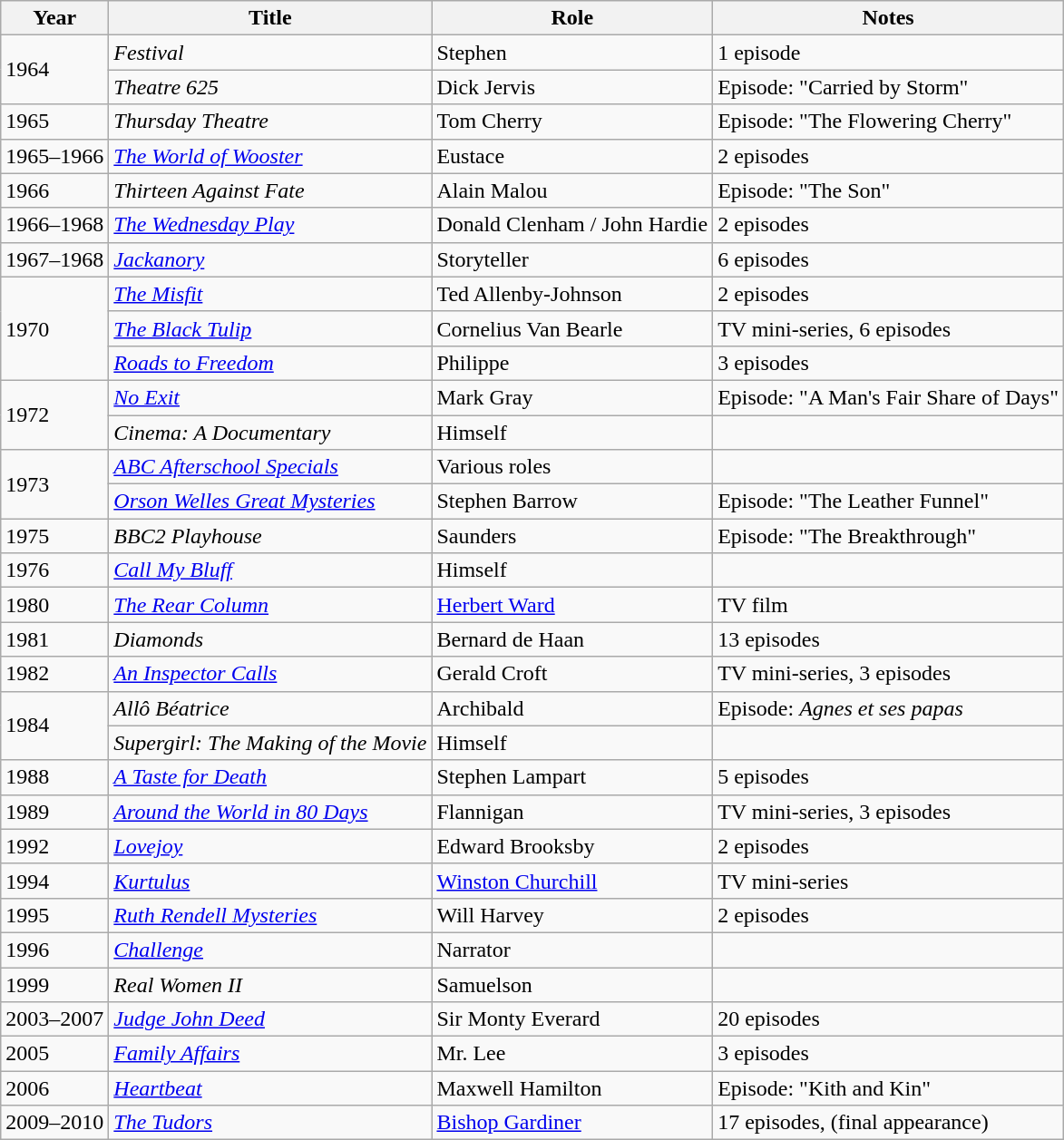<table class="wikitable">
<tr>
<th>Year</th>
<th>Title</th>
<th>Role</th>
<th>Notes</th>
</tr>
<tr>
<td rowspan="2">1964</td>
<td><em>Festival</em></td>
<td>Stephen</td>
<td>1 episode</td>
</tr>
<tr>
<td><em>Theatre 625</em></td>
<td>Dick Jervis</td>
<td>Episode: "Carried by Storm"</td>
</tr>
<tr>
<td>1965</td>
<td><em>Thursday Theatre</em></td>
<td>Tom Cherry</td>
<td>Episode: "The Flowering Cherry"</td>
</tr>
<tr>
<td>1965–1966</td>
<td><em><a href='#'>The World of Wooster</a></em></td>
<td>Eustace</td>
<td>2 episodes</td>
</tr>
<tr>
<td>1966</td>
<td><em>Thirteen Against Fate</em></td>
<td>Alain Malou</td>
<td>Episode: "The Son"</td>
</tr>
<tr>
<td>1966–1968</td>
<td><em><a href='#'>The Wednesday Play</a></em></td>
<td>Donald Clenham / John Hardie</td>
<td>2 episodes</td>
</tr>
<tr>
<td>1967–1968</td>
<td><em><a href='#'>Jackanory</a></em></td>
<td>Storyteller</td>
<td>6 episodes</td>
</tr>
<tr>
<td rowspan="3">1970</td>
<td><em><a href='#'>The Misfit</a></em></td>
<td>Ted Allenby-Johnson</td>
<td>2 episodes</td>
</tr>
<tr>
<td><em><a href='#'>The Black Tulip</a></em></td>
<td>Cornelius Van Bearle</td>
<td>TV mini-series, 6 episodes</td>
</tr>
<tr>
<td><em><a href='#'>Roads to Freedom</a></em></td>
<td>Philippe</td>
<td>3 episodes</td>
</tr>
<tr>
<td rowspan="2">1972</td>
<td><em><a href='#'>No Exit</a></em></td>
<td>Mark Gray</td>
<td>Episode: "A Man's Fair Share of Days"</td>
</tr>
<tr>
<td><em>Cinema: A Documentary</em></td>
<td>Himself</td>
<td></td>
</tr>
<tr>
<td rowspan="2">1973</td>
<td><em><a href='#'>ABC Afterschool Specials</a></em></td>
<td>Various roles</td>
<td></td>
</tr>
<tr>
<td><em><a href='#'>Orson Welles Great Mysteries</a></em></td>
<td>Stephen Barrow</td>
<td>Episode: "The Leather Funnel"</td>
</tr>
<tr>
<td>1975</td>
<td><em>BBC2 Playhouse</em></td>
<td>Saunders</td>
<td>Episode: "The Breakthrough"</td>
</tr>
<tr>
<td>1976</td>
<td><em><a href='#'>Call My Bluff</a></em></td>
<td>Himself</td>
<td></td>
</tr>
<tr>
<td>1980</td>
<td><em><a href='#'>The Rear Column</a></em></td>
<td><a href='#'>Herbert Ward</a></td>
<td>TV film</td>
</tr>
<tr>
<td>1981</td>
<td><em>Diamonds</em></td>
<td>Bernard de Haan</td>
<td>13 episodes</td>
</tr>
<tr>
<td>1982</td>
<td><em><a href='#'>An Inspector Calls</a></em></td>
<td>Gerald Croft</td>
<td>TV mini-series, 3 episodes</td>
</tr>
<tr>
<td rowspan="2">1984</td>
<td><em>Allô Béatrice</em></td>
<td>Archibald</td>
<td>Episode: <em>Agnes et ses papas</em></td>
</tr>
<tr>
<td><em>Supergirl: The Making of the Movie</em></td>
<td>Himself</td>
<td></td>
</tr>
<tr>
<td>1988</td>
<td><em><a href='#'>A Taste for Death</a></em></td>
<td>Stephen Lampart</td>
<td>5 episodes</td>
</tr>
<tr>
<td>1989</td>
<td><em><a href='#'>Around the World in 80 Days</a></em></td>
<td>Flannigan</td>
<td>TV mini-series, 3 episodes</td>
</tr>
<tr>
<td>1992</td>
<td><em><a href='#'>Lovejoy</a></em></td>
<td>Edward Brooksby</td>
<td>2 episodes</td>
</tr>
<tr>
<td>1994</td>
<td><em><a href='#'>Kurtulus</a></em></td>
<td><a href='#'>Winston Churchill</a></td>
<td>TV mini-series</td>
</tr>
<tr>
<td>1995</td>
<td><em><a href='#'>Ruth Rendell Mysteries</a></em></td>
<td>Will Harvey</td>
<td>2 episodes</td>
</tr>
<tr>
<td>1996</td>
<td><em><a href='#'>Challenge</a></em></td>
<td>Narrator</td>
<td></td>
</tr>
<tr>
<td>1999</td>
<td><em>Real Women II</em></td>
<td>Samuelson</td>
<td></td>
</tr>
<tr>
<td>2003–2007</td>
<td><em><a href='#'>Judge John Deed</a></em></td>
<td>Sir Monty Everard</td>
<td>20 episodes</td>
</tr>
<tr>
<td>2005</td>
<td><em><a href='#'>Family Affairs</a></em></td>
<td>Mr. Lee</td>
<td>3 episodes</td>
</tr>
<tr>
<td>2006</td>
<td><em><a href='#'>Heartbeat</a></em></td>
<td>Maxwell Hamilton</td>
<td>Episode: "Kith and Kin"</td>
</tr>
<tr>
<td>2009–2010</td>
<td><em><a href='#'>The Tudors</a></em></td>
<td><a href='#'>Bishop Gardiner</a></td>
<td>17 episodes, (final appearance)</td>
</tr>
</table>
